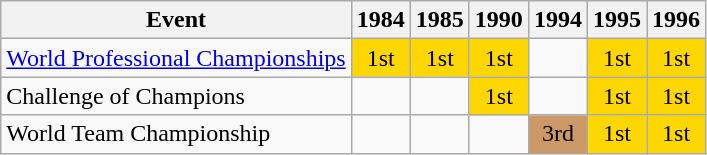<table class="wikitable" style="text-align: center;">
<tr>
<th>Event</th>
<th>1984</th>
<th>1985</th>
<th>1990</th>
<th>1994</th>
<th>1995</th>
<th>1996</th>
</tr>
<tr>
<td style="text-align: left;"><a href='#'>World Professional Championships</a></td>
<td style="background:gold;">1st</td>
<td style="background:gold;">1st</td>
<td style="background:gold;">1st</td>
<td></td>
<td style="background:gold;">1st</td>
<td style="background:gold;">1st</td>
</tr>
<tr>
<td style="text-align: left;">Challenge of Champions</td>
<td></td>
<td></td>
<td style="background:gold;">1st</td>
<td></td>
<td style="background:gold;">1st</td>
<td style="background:gold;">1st</td>
</tr>
<tr>
<td style="text-align: left;">World Team Championship</td>
<td></td>
<td></td>
<td></td>
<td style="background:#c96;">3rd</td>
<td style="background:gold;">1st</td>
<td style="background:gold;">1st</td>
</tr>
</table>
